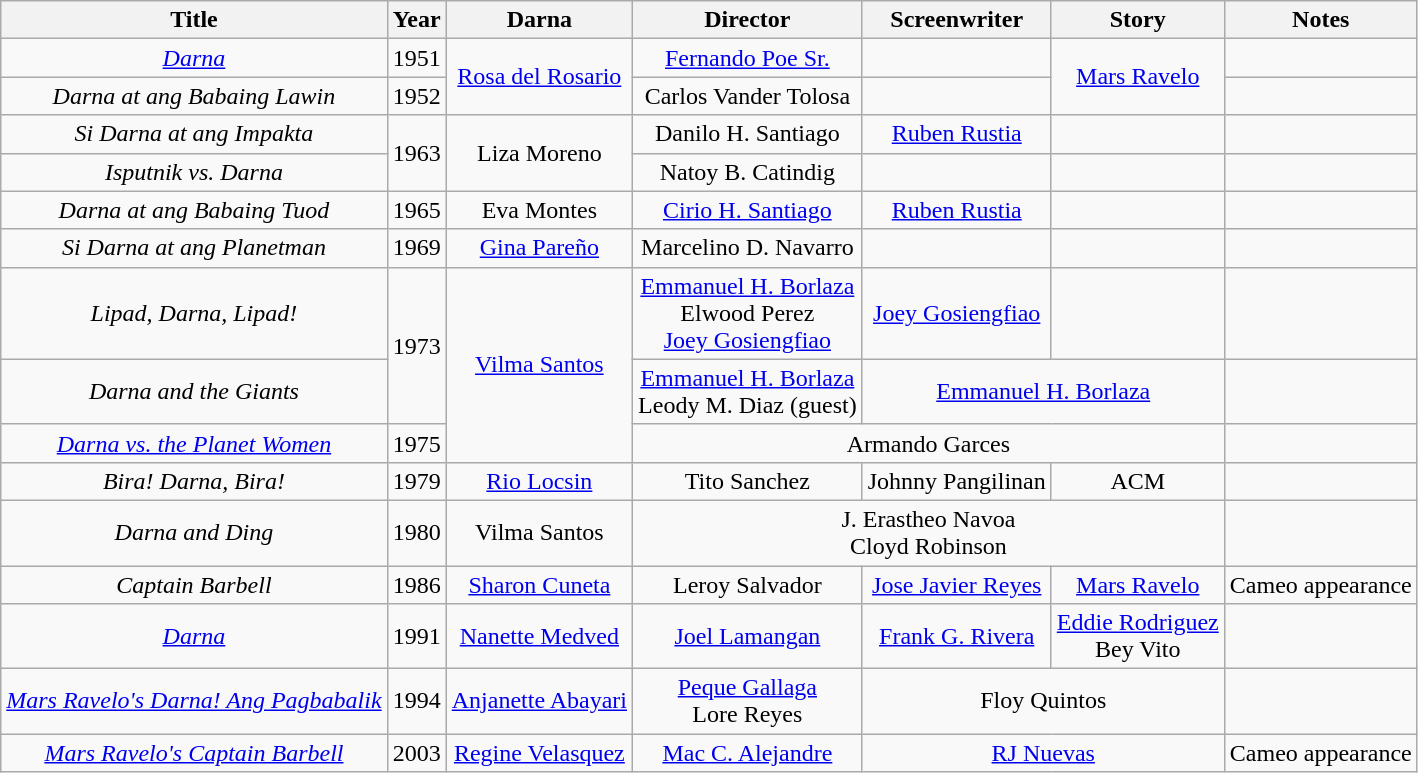<table class="wikitable sortable" style="text-align:center;">
<tr>
<th>Title</th>
<th>Year</th>
<th>Darna</th>
<th>Director</th>
<th>Screenwriter</th>
<th>Story</th>
<th>Notes</th>
</tr>
<tr>
<td><a href='#'><em>Darna</em></a></td>
<td>1951</td>
<td rowspan="2"><a href='#'>Rosa del Rosario</a></td>
<td><a href='#'>Fernando Poe Sr.</a></td>
<td></td>
<td rowspan="2"><a href='#'>Mars Ravelo</a></td>
<td></td>
</tr>
<tr>
<td><em>Darna at ang Babaing Lawin</em></td>
<td>1952</td>
<td>Carlos Vander Tolosa</td>
<td></td>
<td></td>
</tr>
<tr>
<td><em>Si Darna at ang Impakta</em></td>
<td rowspan="2">1963</td>
<td rowspan="2">Liza Moreno</td>
<td>Danilo H. Santiago</td>
<td><a href='#'>Ruben Rustia</a></td>
<td></td>
<td></td>
</tr>
<tr>
<td><em>Isputnik vs. Darna</em></td>
<td>Natoy B. Catindig</td>
<td></td>
<td></td>
<td></td>
</tr>
<tr>
<td><em>Darna at ang Babaing Tuod</em></td>
<td>1965</td>
<td>Eva Montes</td>
<td><a href='#'>Cirio H. Santiago</a></td>
<td><a href='#'>Ruben Rustia</a></td>
<td></td>
<td></td>
</tr>
<tr>
<td><em>Si Darna at ang Planetman</em></td>
<td>1969</td>
<td><a href='#'>Gina Pareño</a></td>
<td>Marcelino D. Navarro</td>
<td></td>
<td></td>
<td></td>
</tr>
<tr>
<td><em>Lipad, Darna, Lipad!</em></td>
<td rowspan="2">1973</td>
<td rowspan="3"><a href='#'>Vilma Santos</a></td>
<td><a href='#'>Emmanuel H. Borlaza</a><br>Elwood Perez<br><a href='#'>Joey Gosiengfiao</a></td>
<td><a href='#'>Joey Gosiengfiao</a></td>
<td></td>
<td></td>
</tr>
<tr>
<td><em>Darna and the Giants</em></td>
<td><a href='#'>Emmanuel H. Borlaza</a><br>Leody M. Diaz (guest)</td>
<td colspan="2"><a href='#'>Emmanuel H. Borlaza</a></td>
<td></td>
</tr>
<tr>
<td><em><a href='#'>Darna vs. the Planet Women</a></em></td>
<td>1975</td>
<td colspan="3">Armando Garces</td>
<td></td>
</tr>
<tr>
<td><em>Bira! Darna, Bira!</em></td>
<td>1979</td>
<td><a href='#'>Rio Locsin</a></td>
<td>Tito Sanchez</td>
<td>Johnny Pangilinan</td>
<td>ACM</td>
<td></td>
</tr>
<tr>
<td><em>Darna and Ding</em></td>
<td>1980</td>
<td>Vilma Santos</td>
<td colspan="3">J. Erastheo Navoa<br>Cloyd Robinson</td>
<td></td>
</tr>
<tr>
<td><em>Captain Barbell</em></td>
<td>1986</td>
<td><a href='#'>Sharon Cuneta</a></td>
<td>Leroy Salvador</td>
<td><a href='#'>Jose Javier Reyes</a></td>
<td><a href='#'>Mars Ravelo</a></td>
<td>Cameo appearance</td>
</tr>
<tr>
<td><em><a href='#'>Darna</a></em></td>
<td>1991</td>
<td><a href='#'>Nanette Medved</a></td>
<td><a href='#'>Joel Lamangan</a></td>
<td><a href='#'>Frank G. Rivera</a></td>
<td><a href='#'>Eddie Rodriguez</a><br>Bey Vito</td>
<td></td>
</tr>
<tr>
<td><em><a href='#'>Mars Ravelo's Darna! Ang Pagbabalik</a></em></td>
<td>1994</td>
<td><a href='#'>Anjanette Abayari</a></td>
<td><a href='#'>Peque Gallaga</a><br>Lore Reyes</td>
<td colspan="2">Floy Quintos</td>
<td></td>
</tr>
<tr>
<td><em><a href='#'>Mars Ravelo's Captain Barbell</a></em></td>
<td>2003</td>
<td><a href='#'>Regine Velasquez</a></td>
<td><a href='#'>Mac C. Alejandre</a></td>
<td colspan="2"><a href='#'>RJ Nuevas</a></td>
<td>Cameo appearance</td>
</tr>
</table>
